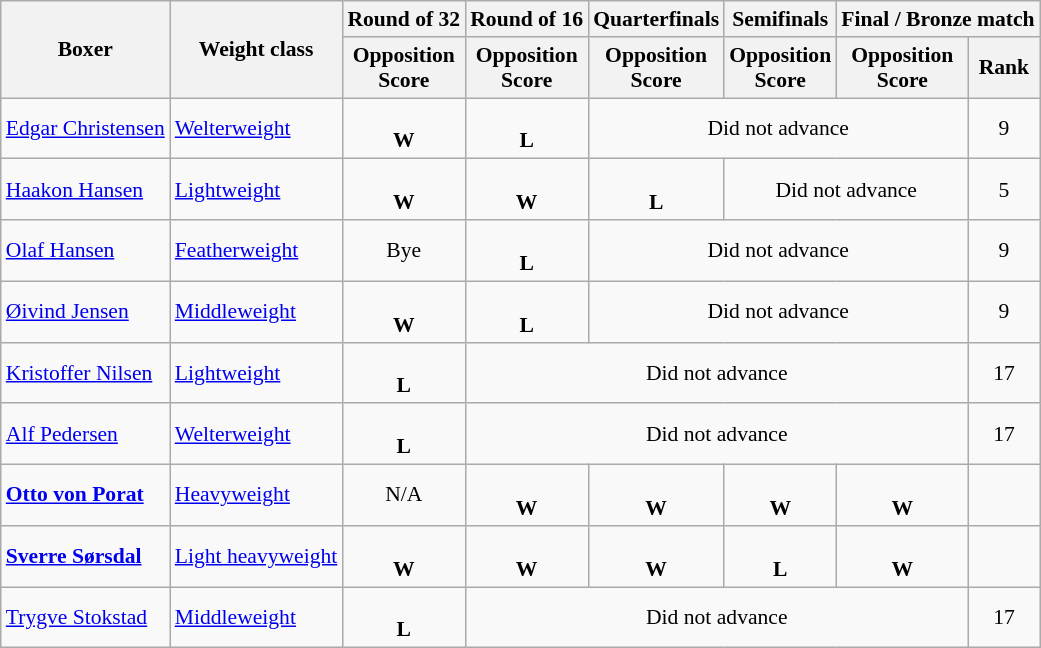<table class=wikitable style="font-size:90%">
<tr>
<th rowspan="2">Boxer</th>
<th rowspan="2">Weight class</th>
<th>Round of 32</th>
<th>Round of 16</th>
<th>Quarterfinals</th>
<th>Semifinals</th>
<th colspan="2">Final / Bronze match</th>
</tr>
<tr>
<th>Opposition<br>Score</th>
<th>Opposition<br>Score</th>
<th>Opposition<br>Score</th>
<th>Opposition<br>Score</th>
<th>Opposition<br>Score</th>
<th>Rank</th>
</tr>
<tr>
<td><a href='#'>Edgar Christensen</a></td>
<td><a href='#'>Welterweight</a></td>
<td align=center> <br> <strong>W</strong></td>
<td align=center> <br> <strong>L</strong></td>
<td align=center colspan=3>Did not advance</td>
<td align=center>9</td>
</tr>
<tr>
<td><a href='#'>Haakon Hansen</a></td>
<td><a href='#'>Lightweight</a></td>
<td align=center> <br> <strong>W</strong></td>
<td align=center> <br> <strong>W</strong></td>
<td align=center> <br> <strong>L</strong></td>
<td align=center colspan=2>Did not advance</td>
<td align=center>5</td>
</tr>
<tr>
<td><a href='#'>Olaf Hansen</a></td>
<td><a href='#'>Featherweight</a></td>
<td align=center>Bye</td>
<td align=center> <br> <strong>L</strong></td>
<td align=center colspan=3>Did not advance</td>
<td align=center>9</td>
</tr>
<tr>
<td><a href='#'>Øivind Jensen</a></td>
<td><a href='#'>Middleweight</a></td>
<td align=center> <br> <strong>W</strong></td>
<td align=center> <br> <strong>L</strong></td>
<td align=center colspan=3>Did not advance</td>
<td align=center>9</td>
</tr>
<tr>
<td><a href='#'>Kristoffer Nilsen</a></td>
<td><a href='#'>Lightweight</a></td>
<td align=center> <br> <strong>L</strong></td>
<td align=center colspan=4>Did not advance</td>
<td align=center>17</td>
</tr>
<tr>
<td><a href='#'>Alf Pedersen</a></td>
<td><a href='#'>Welterweight</a></td>
<td align=center> <br> <strong>L</strong></td>
<td align=center colspan=4>Did not advance</td>
<td align=center>17</td>
</tr>
<tr>
<td><strong><a href='#'>Otto von Porat</a></strong></td>
<td><a href='#'>Heavyweight</a></td>
<td align=center>N/A</td>
<td align=center> <br> <strong>W</strong></td>
<td align=center> <br> <strong>W</strong></td>
<td align=center> <br> <strong>W</strong></td>
<td align=center> <br> <strong>W</strong></td>
<td align=center></td>
</tr>
<tr>
<td><strong><a href='#'>Sverre Sørsdal</a></strong></td>
<td><a href='#'>Light heavyweight</a></td>
<td align=center> <br> <strong>W</strong></td>
<td align=center> <br> <strong>W</strong></td>
<td align=center> <br> <strong>W</strong></td>
<td align=center> <br> <strong>L</strong></td>
<td align=center> <br> <strong>W</strong></td>
<td align=center></td>
</tr>
<tr>
<td><a href='#'>Trygve Stokstad</a></td>
<td><a href='#'>Middleweight</a></td>
<td align=center> <br> <strong>L</strong></td>
<td align=center colspan=4>Did not advance</td>
<td align=center>17</td>
</tr>
</table>
